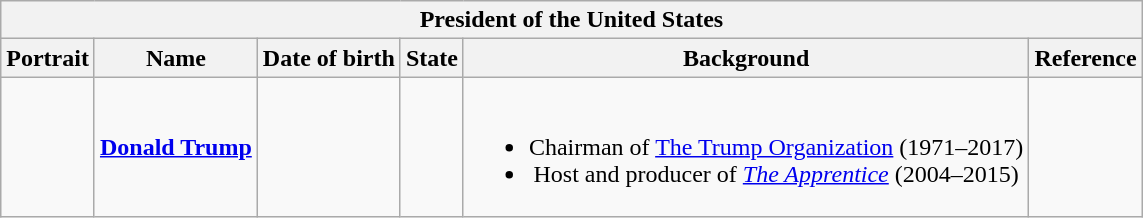<table class="wikitable collapsible" style="text-align:center;">
<tr>
<th colspan="6">President of the United States</th>
</tr>
<tr>
<th>Portrait</th>
<th>Name</th>
<th>Date of birth</th>
<th>State</th>
<th>Background</th>
<th>Reference</th>
</tr>
<tr>
<td></td>
<td><strong><a href='#'>Donald Trump</a></strong></td>
<td></td>
<td></td>
<td><br><ul><li>Chairman of <a href='#'>The Trump Organization</a> (1971–2017)</li><li>Host and producer of <em><a href='#'>The Apprentice</a></em> (2004–2015)</li></ul></td>
<td></td>
</tr>
</table>
